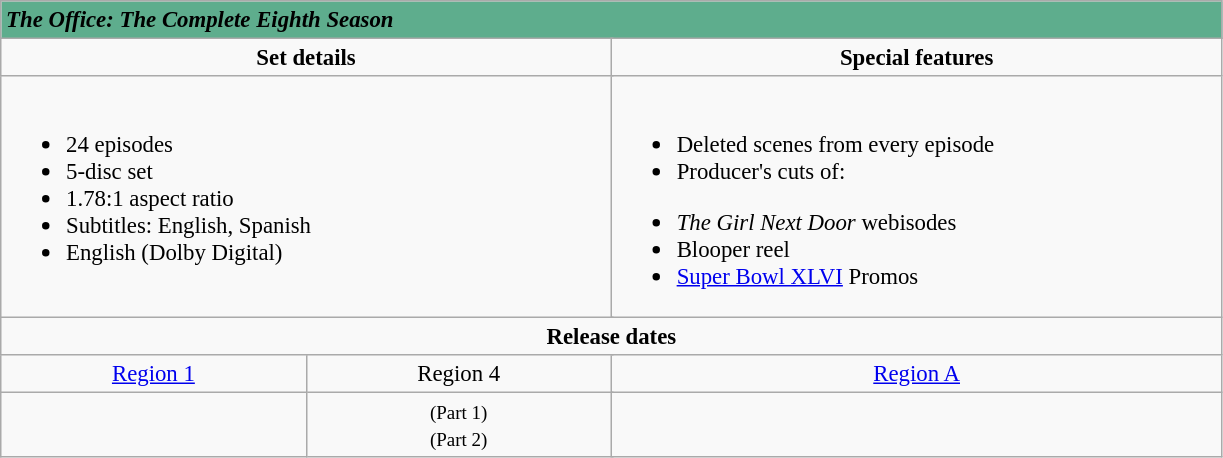<table class="wikitable" style="font-size: 95%;">
<tr style="background:#5EAD8D; color:black;">
<td colspan="8"><strong><em>The Office: The Complete Eighth Season</em></strong></td>
</tr>
<tr valign="top">
<td align="center" width="400" colspan="4"><strong>Set details</strong></td>
<td width="400" align="center" colspan="4"><strong>Special features</strong></td>
</tr>
<tr valign="top">
<td colspan="4" align="left" width="400"><br><ul><li>24 episodes</li><li>5-disc set</li><li>1.78:1 aspect ratio</li><li>Subtitles: English, Spanish</li><li>English (Dolby Digital)</li></ul></td>
<td colspan="4" align="left" width="400"><br><ul><li>Deleted scenes from every episode</li><li>Producer's cuts of:</li></ul><ul><li><em>The Girl Next Door</em> webisodes</li><li>Blooper reel</li><li><a href='#'>Super Bowl XLVI</a> Promos</li></ul></td>
</tr>
<tr>
<td colspan="8" style="text-align:center;"><strong>Release dates</strong></td>
</tr>
<tr style="text-align:center;">
<td colspan="2"><a href='#'>Region 1</a></td>
<td colspan="2">Region 4</td>
<td colspan="2"><a href='#'>Region A</a></td>
</tr>
<tr>
<td colspan="2" style="text-align:center; text-align:center;"></td>
<td colspan="2" style="text-align:center; text-align:center;"> <small>(Part 1)</small><br> <small>(Part 2)</small></td>
<td colspan="2" style="text-align:center; text-align:center;"></td>
</tr>
</table>
